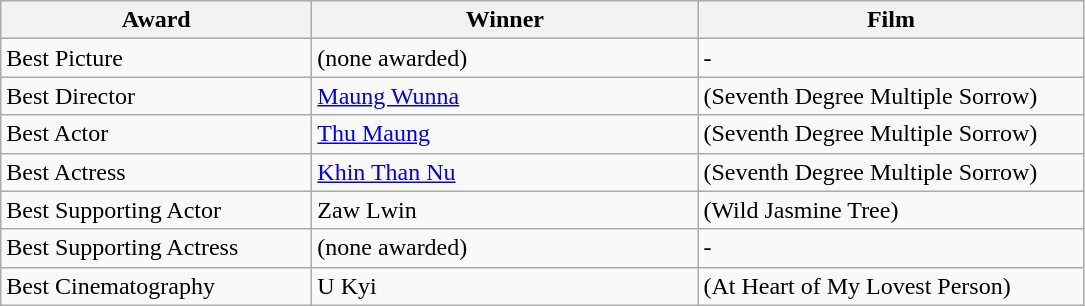<table class="wikitable">
<tr>
<th width="200"><strong>Award</strong></th>
<th width="250"><strong>Winner</strong></th>
<th width="250"><strong>Film</strong></th>
</tr>
<tr>
<td>Best Picture</td>
<td>(none awarded)</td>
<td>-</td>
</tr>
<tr>
<td>Best Director</td>
<td><a href='#'>Maung Wunna</a></td>
<td> (Seventh Degree Multiple Sorrow)</td>
</tr>
<tr>
<td>Best Actor</td>
<td><a href='#'>Thu Maung</a></td>
<td> (Seventh Degree Multiple Sorrow)</td>
</tr>
<tr>
<td>Best Actress</td>
<td><a href='#'>Khin Than Nu</a></td>
<td> (Seventh Degree Multiple Sorrow)</td>
</tr>
<tr>
<td>Best Supporting Actor</td>
<td>Zaw Lwin</td>
<td> (Wild Jasmine Tree)</td>
</tr>
<tr>
<td>Best Supporting Actress</td>
<td>(none awarded)</td>
<td>-</td>
</tr>
<tr>
<td>Best Cinematography</td>
<td>U Kyi</td>
<td> (At Heart of My Lovest Person)</td>
</tr>
</table>
